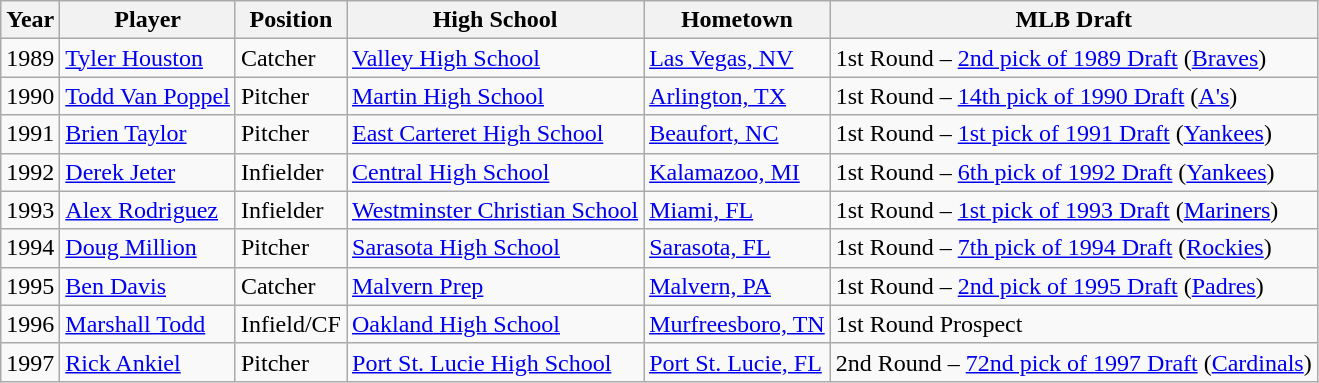<table class="wikitable">
<tr>
<th>Year</th>
<th>Player</th>
<th>Position</th>
<th>High School</th>
<th>Hometown</th>
<th>MLB Draft</th>
</tr>
<tr>
<td>1989</td>
<td><a href='#'>Tyler Houston</a></td>
<td>Catcher</td>
<td><a href='#'>Valley High School</a></td>
<td><a href='#'>Las Vegas, NV</a></td>
<td>1st Round – <a href='#'>2nd pick of 1989 Draft</a> (<a href='#'>Braves</a>)</td>
</tr>
<tr>
<td>1990</td>
<td><a href='#'>Todd Van Poppel</a></td>
<td>Pitcher</td>
<td><a href='#'>Martin High School</a></td>
<td><a href='#'>Arlington, TX</a></td>
<td>1st Round – <a href='#'>14th pick of 1990 Draft</a> (<a href='#'>A's</a>)</td>
</tr>
<tr>
<td>1991</td>
<td><a href='#'>Brien Taylor</a></td>
<td>Pitcher</td>
<td><a href='#'>East Carteret High School</a></td>
<td><a href='#'>Beaufort, NC</a></td>
<td>1st Round – <a href='#'>1st pick of 1991 Draft</a> (<a href='#'>Yankees</a>)</td>
</tr>
<tr>
<td>1992</td>
<td><a href='#'>Derek Jeter</a></td>
<td>Infielder</td>
<td><a href='#'>Central High School</a></td>
<td><a href='#'>Kalamazoo, MI</a></td>
<td>1st Round – <a href='#'>6th pick of 1992 Draft</a> (<a href='#'>Yankees</a>)</td>
</tr>
<tr>
<td>1993</td>
<td><a href='#'>Alex Rodriguez</a></td>
<td>Infielder</td>
<td><a href='#'>Westminster Christian School</a></td>
<td><a href='#'>Miami, FL</a></td>
<td>1st Round – <a href='#'>1st pick of 1993 Draft</a> (<a href='#'>Mariners</a>)</td>
</tr>
<tr>
<td>1994</td>
<td><a href='#'>Doug Million</a></td>
<td>Pitcher</td>
<td><a href='#'>Sarasota High School</a></td>
<td><a href='#'>Sarasota, FL</a></td>
<td>1st Round – <a href='#'>7th pick of 1994 Draft</a> (<a href='#'>Rockies</a>)</td>
</tr>
<tr>
<td>1995</td>
<td><a href='#'>Ben Davis</a></td>
<td>Catcher</td>
<td><a href='#'>Malvern Prep</a></td>
<td><a href='#'>Malvern, PA</a></td>
<td>1st Round – <a href='#'>2nd pick of 1995 Draft</a> (<a href='#'>Padres</a>)</td>
</tr>
<tr>
<td>1996</td>
<td><a href='#'>Marshall Todd</a></td>
<td>Infield/CF</td>
<td><a href='#'>Oakland High School</a></td>
<td><a href='#'>Murfreesboro, TN</a></td>
<td>1st Round Prospect</td>
</tr>
<tr>
<td>1997</td>
<td><a href='#'>Rick Ankiel</a></td>
<td>Pitcher</td>
<td><a href='#'>Port St. Lucie High School</a></td>
<td><a href='#'>Port St. Lucie, FL</a></td>
<td>2nd Round – <a href='#'>72nd pick of 1997 Draft</a> (<a href='#'>Cardinals</a>)</td>
</tr>
</table>
